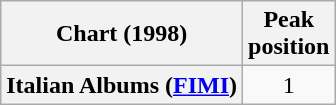<table class="wikitable sortable plainrowheaders" style="text-align:center">
<tr>
<th scope="col">Chart (1998)</th>
<th scope="col">Peak<br>position</th>
</tr>
<tr>
<th scope="row">Italian Albums (<a href='#'>FIMI</a>)</th>
<td>1</td>
</tr>
</table>
